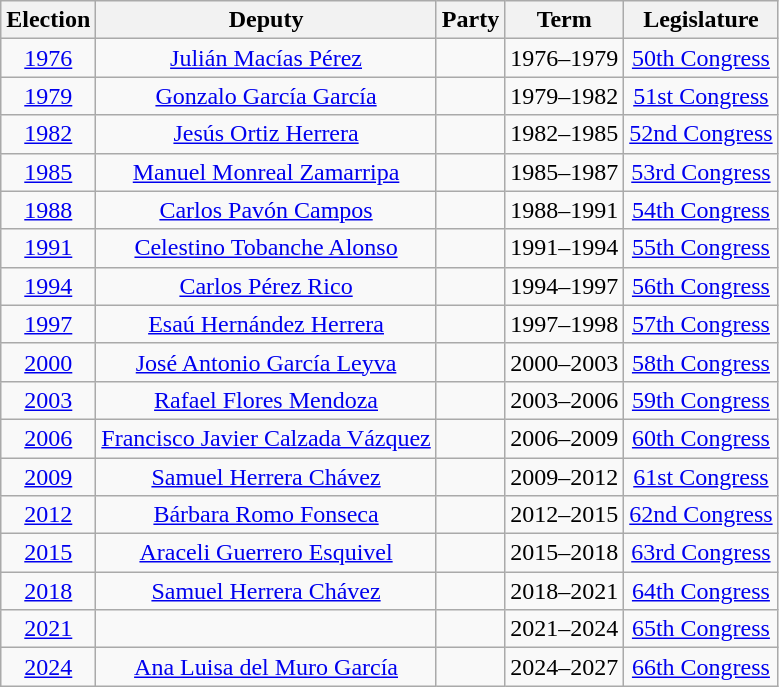<table class="wikitable" style="text-align: center">
<tr>
<th>Election</th>
<th>Deputy</th>
<th>Party</th>
<th>Term</th>
<th>Legislature</th>
</tr>
<tr>
<td><a href='#'>1976</a></td>
<td><a href='#'>Julián Macías Pérez</a></td>
<td></td>
<td>1976–1979</td>
<td><a href='#'>50th Congress</a></td>
</tr>
<tr>
<td><a href='#'>1979</a></td>
<td><a href='#'>Gonzalo García García</a></td>
<td></td>
<td>1979–1982</td>
<td><a href='#'>51st Congress</a></td>
</tr>
<tr>
<td><a href='#'>1982</a></td>
<td><a href='#'>Jesús Ortiz Herrera</a></td>
<td></td>
<td>1982–1985</td>
<td><a href='#'>52nd Congress</a></td>
</tr>
<tr>
<td><a href='#'>1985</a></td>
<td><a href='#'>Manuel Monreal Zamarripa</a></td>
<td></td>
<td>1985–1987</td>
<td><a href='#'>53rd Congress</a></td>
</tr>
<tr>
<td><a href='#'>1988</a></td>
<td><a href='#'>Carlos Pavón Campos</a></td>
<td></td>
<td>1988–1991</td>
<td><a href='#'>54th Congress</a></td>
</tr>
<tr>
<td><a href='#'>1991</a></td>
<td><a href='#'>Celestino Tobanche Alonso</a></td>
<td></td>
<td>1991–1994</td>
<td><a href='#'>55th Congress</a></td>
</tr>
<tr>
<td><a href='#'>1994</a></td>
<td><a href='#'>Carlos Pérez Rico</a></td>
<td></td>
<td>1994–1997</td>
<td><a href='#'>56th Congress</a></td>
</tr>
<tr>
<td><a href='#'>1997</a></td>
<td><a href='#'>Esaú Hernández Herrera</a></td>
<td></td>
<td>1997–1998</td>
<td><a href='#'>57th Congress</a></td>
</tr>
<tr>
<td><a href='#'>2000</a></td>
<td><a href='#'>José Antonio García Leyva</a></td>
<td></td>
<td>2000–2003</td>
<td><a href='#'>58th Congress</a></td>
</tr>
<tr>
<td><a href='#'>2003</a></td>
<td><a href='#'>Rafael Flores Mendoza</a></td>
<td></td>
<td>2003–2006</td>
<td><a href='#'>59th Congress</a></td>
</tr>
<tr>
<td><a href='#'>2006</a></td>
<td><a href='#'>Francisco Javier Calzada Vázquez</a></td>
<td></td>
<td>2006–2009</td>
<td><a href='#'>60th Congress</a></td>
</tr>
<tr>
<td><a href='#'>2009</a></td>
<td><a href='#'>Samuel Herrera Chávez</a></td>
<td></td>
<td>2009–2012</td>
<td><a href='#'>61st Congress</a></td>
</tr>
<tr>
<td><a href='#'>2012</a></td>
<td><a href='#'>Bárbara Romo Fonseca</a></td>
<td></td>
<td>2012–2015</td>
<td><a href='#'>62nd Congress</a></td>
</tr>
<tr>
<td><a href='#'>2015</a></td>
<td><a href='#'>Araceli Guerrero Esquivel</a></td>
<td></td>
<td>2015–2018</td>
<td><a href='#'>63rd Congress</a></td>
</tr>
<tr>
<td><a href='#'>2018</a></td>
<td><a href='#'>Samuel Herrera Chávez</a></td>
<td></td>
<td>2018–2021</td>
<td><a href='#'>64th Congress</a></td>
</tr>
<tr>
<td><a href='#'>2021</a></td>
<td></td>
<td></td>
<td>2021–2024</td>
<td><a href='#'>65th Congress</a></td>
</tr>
<tr>
<td><a href='#'>2024</a></td>
<td><a href='#'>Ana Luisa del Muro García</a></td>
<td></td>
<td>2024–2027</td>
<td><a href='#'>66th Congress</a></td>
</tr>
</table>
